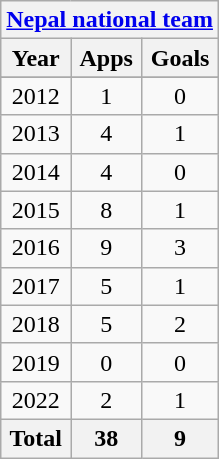<table class="wikitable" style="text-align:center">
<tr>
<th colspan=3><a href='#'>Nepal national team</a></th>
</tr>
<tr>
<th>Year</th>
<th>Apps</th>
<th>Goals</th>
</tr>
<tr>
</tr>
<tr>
<td>2012</td>
<td>1</td>
<td>0</td>
</tr>
<tr>
<td>2013</td>
<td>4</td>
<td>1</td>
</tr>
<tr>
<td>2014</td>
<td>4</td>
<td>0</td>
</tr>
<tr>
<td>2015</td>
<td>8</td>
<td>1</td>
</tr>
<tr>
<td>2016</td>
<td>9</td>
<td>3</td>
</tr>
<tr>
<td>2017</td>
<td>5</td>
<td>1</td>
</tr>
<tr>
<td>2018</td>
<td>5</td>
<td>2</td>
</tr>
<tr>
<td>2019</td>
<td>0</td>
<td>0</td>
</tr>
<tr>
<td>2022</td>
<td>2</td>
<td>1</td>
</tr>
<tr>
<th>Total</th>
<th>38</th>
<th>9</th>
</tr>
</table>
